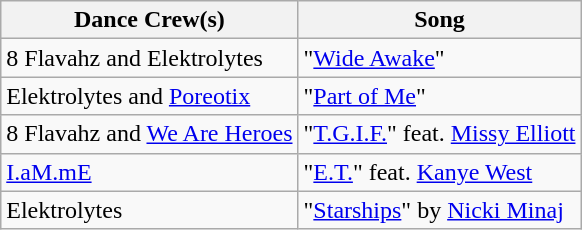<table class="wikitable">
<tr>
<th>Dance Crew(s)</th>
<th>Song</th>
</tr>
<tr>
<td>8 Flavahz and Elektrolytes</td>
<td>"<a href='#'>Wide Awake</a>"</td>
</tr>
<tr>
<td>Elektrolytes and <a href='#'>Poreotix</a></td>
<td>"<a href='#'>Part of Me</a>"</td>
</tr>
<tr>
<td>8 Flavahz and <a href='#'>We Are Heroes</a></td>
<td>"<a href='#'>T.G.I.F.</a>" feat. <a href='#'>Missy Elliott</a></td>
</tr>
<tr>
<td><a href='#'>I.aM.mE</a></td>
<td>"<a href='#'>E.T.</a>" feat. <a href='#'>Kanye West</a></td>
</tr>
<tr>
<td>Elektrolytes</td>
<td>"<a href='#'>Starships</a>" by <a href='#'>Nicki Minaj</a></td>
</tr>
</table>
